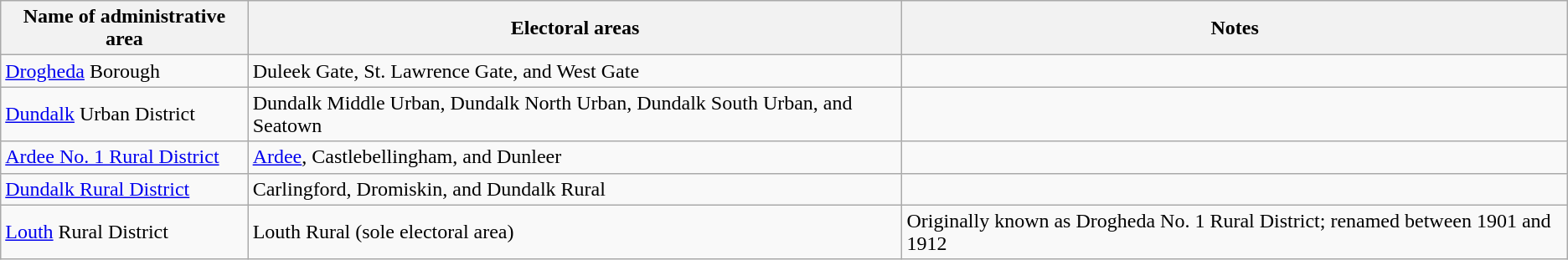<table class="wikitable">
<tr>
<th>Name of administrative area</th>
<th>Electoral areas</th>
<th>Notes</th>
</tr>
<tr>
<td><a href='#'>Drogheda</a> Borough</td>
<td>Duleek Gate, St. Lawrence Gate, and West Gate</td>
<td></td>
</tr>
<tr>
<td><a href='#'>Dundalk</a> Urban District</td>
<td>Dundalk Middle Urban, Dundalk North Urban, Dundalk South Urban, and Seatown</td>
<td></td>
</tr>
<tr>
<td><a href='#'>Ardee No. 1 Rural District</a></td>
<td><a href='#'>Ardee</a>, Castlebellingham, and Dunleer</td>
<td></td>
</tr>
<tr>
<td><a href='#'>Dundalk Rural District</a></td>
<td>Carlingford, Dromiskin, and Dundalk Rural</td>
<td></td>
</tr>
<tr>
<td><a href='#'>Louth</a> Rural District</td>
<td>Louth Rural (sole electoral area)</td>
<td>Originally known as Drogheda No. 1 Rural District; renamed between 1901 and 1912</td>
</tr>
</table>
